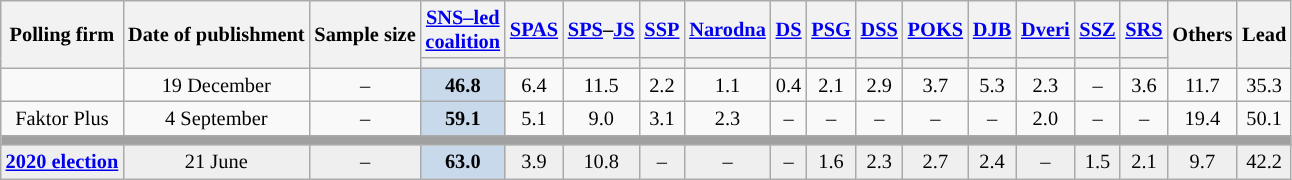<table class="wikitable" style="text-align:center; font-size:85%; line-height:16px; margin-bottom:0">
<tr>
<th rowspan="2">Polling firm</th>
<th rowspan="2">Date of publishment</th>
<th rowspan="2">Sample size</th>
<th><a href='#'>SNS–led<br>coalition</a></th>
<th><a href='#'>SPAS</a></th>
<th><a href='#'>SPS</a>–<a href='#'>JS</a></th>
<th><a href='#'>SSP</a></th>
<th><a href='#'>Narodna</a></th>
<th><a href='#'>DS</a></th>
<th><a href='#'>PSG</a></th>
<th><a href='#'>DSS</a></th>
<th><a href='#'>POKS</a></th>
<th><a href='#'>DJB</a></th>
<th><a href='#'>Dveri</a></th>
<th><a href='#'>SSZ</a></th>
<th><a href='#'>SRS</a></th>
<th rowspan="2">Others</th>
<th rowspan="2">Lead</th>
</tr>
<tr>
<th style="background:"></th>
<th style="background:"></th>
<th style="background:"></th>
<th style="background:"></th>
<th style="background:"></th>
<th style="background:"></th>
<th style="background:"></th>
<th style="background:"></th>
<th style="background:"></th>
<th style="background:"></th>
<th style="background:"></th>
<th style="background:"></th>
<th style="background:"></th>
</tr>
<tr>
<td></td>
<td>19 December</td>
<td>–</td>
<td style="background:#C8D9EC"><strong>46.8</strong></td>
<td>6.4</td>
<td>11.5</td>
<td>2.2</td>
<td>1.1</td>
<td>0.4</td>
<td>2.1</td>
<td>2.9</td>
<td>3.7</td>
<td>5.3</td>
<td>2.3</td>
<td>–</td>
<td>3.6</td>
<td>11.7</td>
<td style="background:">35.3</td>
</tr>
<tr>
<td>Faktor Plus</td>
<td>4 September</td>
<td>–</td>
<td style="background:#C8D9EC"><strong>59.1</strong></td>
<td>5.1</td>
<td>9.0</td>
<td>3.1</td>
<td>2.3</td>
<td>–</td>
<td>–</td>
<td>–</td>
<td>–</td>
<td>–</td>
<td>2.0</td>
<td>–</td>
<td>–</td>
<td>19.4</td>
<td style="background:">50.1</td>
</tr>
<tr>
<td colspan="18" style="background:#A0A0A0"></td>
</tr>
<tr style="background:#EFEFEF">
<td><strong><a href='#'>2020 election</a></strong></td>
<td>21 June</td>
<td>–</td>
<td style="background:#C8D9EC"><strong>63.0</strong></td>
<td>3.9</td>
<td>10.8</td>
<td>–</td>
<td>–</td>
<td>–</td>
<td>1.6</td>
<td>2.3</td>
<td>2.7</td>
<td>2.4</td>
<td>–</td>
<td>1.5</td>
<td>2.1</td>
<td>9.7</td>
<td style="background:">42.2</td>
</tr>
</table>
